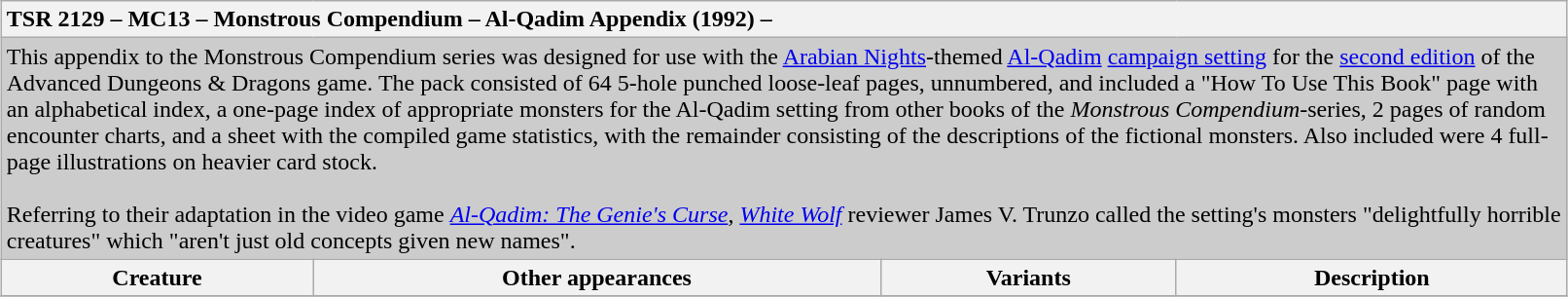<table class="wikitable collapsible" style="margin:15px; width:85%;">
<tr>
<th colspan="5" style="text-align:left">TSR 2129 – MC13 – Monstrous Compendium – Al-Qadim Appendix (1992) – </th>
</tr>
<tr style="background:#ccc;">
<td colspan="5" style="text-align:left;">This appendix to the Monstrous Compendium series was designed for use with the <a href='#'>Arabian Nights</a>-themed <a href='#'>Al-Qadim</a> <a href='#'>campaign setting</a> for the <a href='#'>second edition</a> of the Advanced Dungeons & Dragons game. The pack consisted of 64 5-hole punched loose-leaf pages, unnumbered, and included a "How To Use This Book" page with an alphabetical index, a one-page index of appropriate monsters for the Al-Qadim setting from other books of the <em>Monstrous Compendium</em>-series, 2 pages of random encounter charts, and a sheet with the compiled game statistics, with the remainder consisting of the descriptions of the fictional monsters. Also included were 4 full-page illustrations on heavier card stock.<br><br>Referring to their adaptation in the video game <em><a href='#'>Al-Qadim: The Genie's Curse</a></em>, <em><a href='#'>White Wolf</a></em> reviewer James V. Trunzo called the setting's monsters "delightfully horrible creatures" which "aren't just old concepts given new names".</td>
</tr>
<tr>
<th>Creature</th>
<th>Other appearances</th>
<th>Variants</th>
<th>Description</th>
</tr>
<tr>
</tr>
</table>
